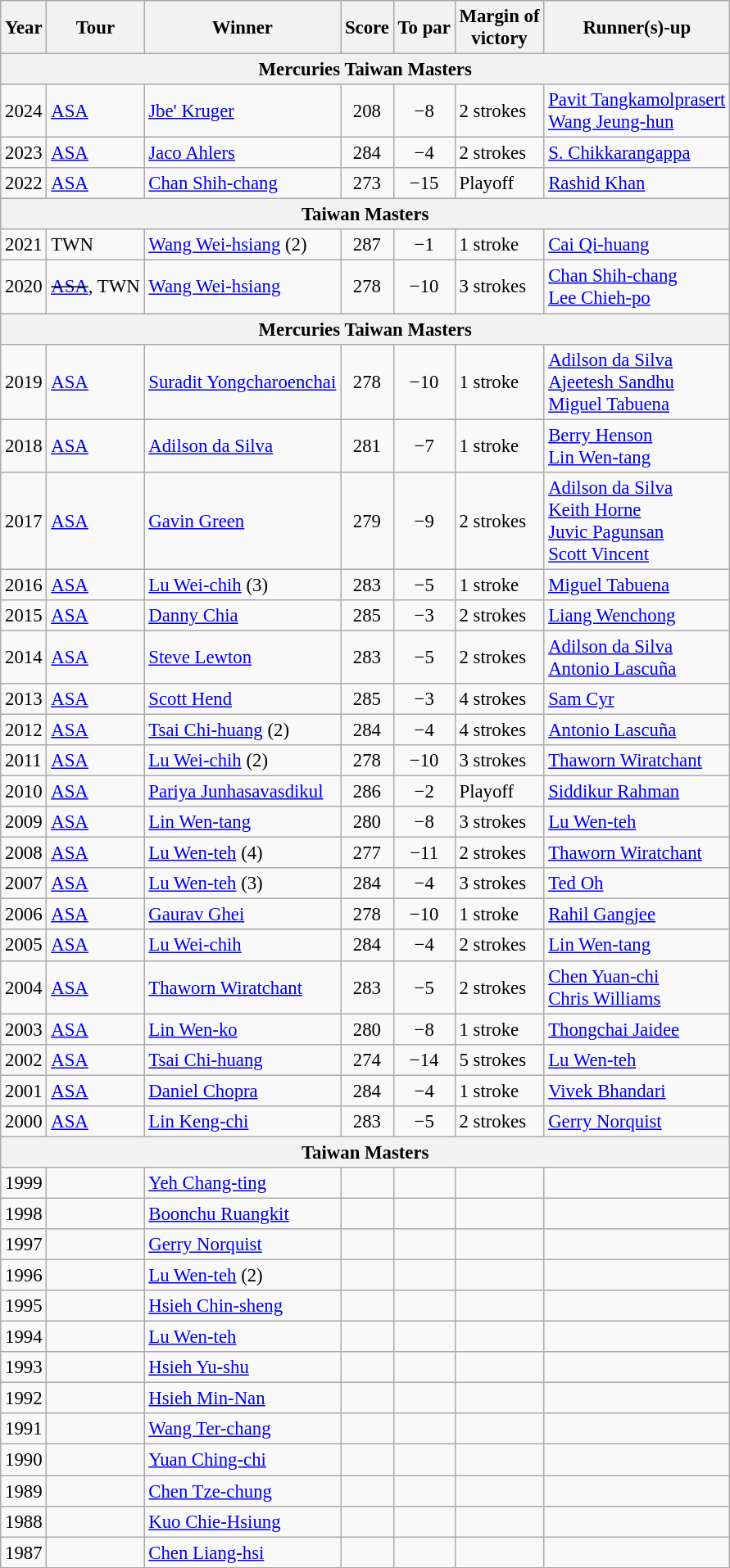<table class=wikitable style="font-size:95%">
<tr>
<th>Year</th>
<th>Tour</th>
<th>Winner</th>
<th>Score</th>
<th>To par</th>
<th>Margin of<br>victory</th>
<th>Runner(s)-up</th>
</tr>
<tr>
<th colspan=7>Mercuries Taiwan Masters</th>
</tr>
<tr>
<td>2024</td>
<td><a href='#'>ASA</a></td>
<td> <a href='#'>Jbe' Kruger</a></td>
<td align=center>208</td>
<td align=center>−8</td>
<td>2 strokes</td>
<td> <a href='#'>Pavit Tangkamolprasert</a><br> <a href='#'>Wang Jeung-hun</a></td>
</tr>
<tr>
<td>2023</td>
<td><a href='#'>ASA</a></td>
<td> <a href='#'>Jaco Ahlers</a></td>
<td align=center>284</td>
<td align=center>−4</td>
<td>2 strokes</td>
<td> <a href='#'>S. Chikkarangappa</a></td>
</tr>
<tr>
<td>2022</td>
<td><a href='#'>ASA</a></td>
<td> <a href='#'>Chan Shih-chang</a></td>
<td align=center>273</td>
<td align=center>−15</td>
<td>Playoff</td>
<td> <a href='#'>Rashid Khan</a></td>
</tr>
<tr>
<th colspan=7>Taiwan Masters</th>
</tr>
<tr>
<td>2021</td>
<td>TWN</td>
<td> <a href='#'>Wang Wei-hsiang</a> (2)</td>
<td align=center>287</td>
<td align=center>−1</td>
<td>1 stroke</td>
<td> <a href='#'>Cai Qi-huang</a></td>
</tr>
<tr>
<td>2020</td>
<td><s><a href='#'>ASA</a></s>, TWN</td>
<td> <a href='#'>Wang Wei-hsiang</a></td>
<td align=center>278</td>
<td align=center>−10</td>
<td>3 strokes</td>
<td> <a href='#'>Chan Shih-chang</a><br> <a href='#'>Lee Chieh-po</a></td>
</tr>
<tr>
<th colspan=7>Mercuries Taiwan Masters</th>
</tr>
<tr>
<td>2019</td>
<td><a href='#'>ASA</a></td>
<td> <a href='#'>Suradit Yongcharoenchai</a></td>
<td align=center>278</td>
<td align=center>−10</td>
<td>1 stroke</td>
<td> <a href='#'>Adilson da Silva</a><br> <a href='#'>Ajeetesh Sandhu</a><br> <a href='#'>Miguel Tabuena</a></td>
</tr>
<tr>
<td>2018</td>
<td><a href='#'>ASA</a></td>
<td> <a href='#'>Adilson da Silva</a></td>
<td align=center>281</td>
<td align=center>−7</td>
<td>1 stroke</td>
<td> <a href='#'>Berry Henson</a><br> <a href='#'>Lin Wen-tang</a></td>
</tr>
<tr>
<td>2017</td>
<td><a href='#'>ASA</a></td>
<td> <a href='#'>Gavin Green</a></td>
<td align=center>279</td>
<td align=center>−9</td>
<td>2 strokes</td>
<td> <a href='#'>Adilson da Silva</a><br> <a href='#'>Keith Horne</a><br> <a href='#'>Juvic Pagunsan</a><br> <a href='#'>Scott Vincent</a></td>
</tr>
<tr>
<td>2016</td>
<td><a href='#'>ASA</a></td>
<td> <a href='#'>Lu Wei-chih</a> (3)</td>
<td align=center>283</td>
<td align=center>−5</td>
<td>1 stroke</td>
<td> <a href='#'>Miguel Tabuena</a></td>
</tr>
<tr>
<td>2015</td>
<td><a href='#'>ASA</a></td>
<td> <a href='#'>Danny Chia</a></td>
<td align=center>285</td>
<td align=center>−3</td>
<td>2 strokes</td>
<td> <a href='#'>Liang Wenchong</a></td>
</tr>
<tr>
<td>2014</td>
<td><a href='#'>ASA</a></td>
<td> <a href='#'>Steve Lewton</a></td>
<td align=center>283</td>
<td align=center>−5</td>
<td>2 strokes</td>
<td> <a href='#'>Adilson da Silva</a><br> <a href='#'>Antonio Lascuña</a></td>
</tr>
<tr>
<td>2013</td>
<td><a href='#'>ASA</a></td>
<td> <a href='#'>Scott Hend</a></td>
<td align=center>285</td>
<td align=center>−3</td>
<td>4 strokes</td>
<td> <a href='#'>Sam Cyr</a></td>
</tr>
<tr>
<td>2012</td>
<td><a href='#'>ASA</a></td>
<td> <a href='#'>Tsai Chi-huang</a> (2)</td>
<td align=center>284</td>
<td align=center>−4</td>
<td>4 strokes</td>
<td> <a href='#'>Antonio Lascuña</a></td>
</tr>
<tr>
<td>2011</td>
<td><a href='#'>ASA</a></td>
<td> <a href='#'>Lu Wei-chih</a> (2)</td>
<td align=center>278</td>
<td align=center>−10</td>
<td>3 strokes</td>
<td> <a href='#'>Thaworn Wiratchant</a></td>
</tr>
<tr>
<td>2010</td>
<td><a href='#'>ASA</a></td>
<td> <a href='#'>Pariya Junhasavasdikul</a></td>
<td align=center>286</td>
<td align=center>−2</td>
<td>Playoff</td>
<td> <a href='#'>Siddikur Rahman</a></td>
</tr>
<tr>
<td>2009</td>
<td><a href='#'>ASA</a></td>
<td> <a href='#'>Lin Wen-tang</a></td>
<td align=center>280</td>
<td align=center>−8</td>
<td>3 strokes</td>
<td> <a href='#'>Lu Wen-teh</a></td>
</tr>
<tr>
<td>2008</td>
<td><a href='#'>ASA</a></td>
<td> <a href='#'>Lu Wen-teh</a> (4)</td>
<td align=center>277</td>
<td align=center>−11</td>
<td>2 strokes</td>
<td> <a href='#'>Thaworn Wiratchant</a></td>
</tr>
<tr>
<td>2007</td>
<td><a href='#'>ASA</a></td>
<td> <a href='#'>Lu Wen-teh</a> (3)</td>
<td align=center>284</td>
<td align=center>−4</td>
<td>3 strokes</td>
<td> <a href='#'>Ted Oh</a></td>
</tr>
<tr>
<td>2006</td>
<td><a href='#'>ASA</a></td>
<td> <a href='#'>Gaurav Ghei</a></td>
<td align=center>278</td>
<td align=center>−10</td>
<td>1 stroke</td>
<td> <a href='#'>Rahil Gangjee</a></td>
</tr>
<tr>
<td>2005</td>
<td><a href='#'>ASA</a></td>
<td> <a href='#'>Lu Wei-chih</a></td>
<td align=center>284</td>
<td align=center>−4</td>
<td>2 strokes</td>
<td> <a href='#'>Lin Wen-tang</a></td>
</tr>
<tr>
<td>2004</td>
<td><a href='#'>ASA</a></td>
<td> <a href='#'>Thaworn Wiratchant</a></td>
<td align=center>283</td>
<td align=center>−5</td>
<td>2 strokes</td>
<td> <a href='#'>Chen Yuan-chi</a><br> <a href='#'>Chris Williams</a></td>
</tr>
<tr>
<td>2003</td>
<td><a href='#'>ASA</a></td>
<td> <a href='#'>Lin Wen-ko</a></td>
<td align=center>280</td>
<td align=center>−8</td>
<td>1 stroke</td>
<td> <a href='#'>Thongchai Jaidee</a></td>
</tr>
<tr>
<td>2002</td>
<td><a href='#'>ASA</a></td>
<td> <a href='#'>Tsai Chi-huang</a></td>
<td align=center>274</td>
<td align=center>−14</td>
<td>5 strokes</td>
<td> <a href='#'>Lu Wen-teh</a></td>
</tr>
<tr>
<td>2001</td>
<td><a href='#'>ASA</a></td>
<td> <a href='#'>Daniel Chopra</a></td>
<td align=center>284</td>
<td align=center>−4</td>
<td>1 stroke</td>
<td> <a href='#'>Vivek Bhandari</a></td>
</tr>
<tr>
<td>2000</td>
<td><a href='#'>ASA</a></td>
<td> <a href='#'>Lin Keng-chi</a></td>
<td align=center>283</td>
<td align=center>−5</td>
<td>2 strokes</td>
<td> <a href='#'>Gerry Norquist</a></td>
</tr>
<tr>
<th colspan=7>Taiwan Masters</th>
</tr>
<tr>
<td>1999</td>
<td></td>
<td> <a href='#'>Yeh Chang-ting</a></td>
<td align=center></td>
<td align=center></td>
<td></td>
<td></td>
</tr>
<tr>
<td>1998</td>
<td></td>
<td> <a href='#'>Boonchu Ruangkit</a></td>
<td align=center></td>
<td align=center></td>
<td></td>
<td></td>
</tr>
<tr>
<td>1997</td>
<td></td>
<td> <a href='#'>Gerry Norquist</a></td>
<td align=center></td>
<td align=center></td>
<td></td>
<td></td>
</tr>
<tr>
<td>1996</td>
<td></td>
<td> <a href='#'>Lu Wen-teh</a> (2)</td>
<td align=center></td>
<td align=center></td>
<td></td>
<td></td>
</tr>
<tr>
<td>1995</td>
<td></td>
<td> <a href='#'>Hsieh Chin-sheng</a></td>
<td align=center></td>
<td align=center></td>
<td></td>
<td></td>
</tr>
<tr>
<td>1994</td>
<td></td>
<td> <a href='#'>Lu Wen-teh</a></td>
<td align=center></td>
<td align=center></td>
<td></td>
<td></td>
</tr>
<tr>
<td>1993</td>
<td></td>
<td> <a href='#'>Hsieh Yu-shu</a></td>
<td align=center></td>
<td align=center></td>
<td></td>
<td></td>
</tr>
<tr>
<td>1992</td>
<td></td>
<td> <a href='#'>Hsieh Min-Nan</a></td>
<td align=center></td>
<td align=center></td>
<td></td>
<td></td>
</tr>
<tr>
<td>1991</td>
<td></td>
<td> <a href='#'>Wang Ter-chang</a></td>
<td align=center></td>
<td align=center></td>
<td></td>
<td></td>
</tr>
<tr>
<td>1990</td>
<td></td>
<td> <a href='#'>Yuan Ching-chi</a></td>
<td align=center></td>
<td align=center></td>
<td></td>
<td></td>
</tr>
<tr>
<td>1989</td>
<td></td>
<td> <a href='#'>Chen Tze-chung</a></td>
<td align=center></td>
<td align=center></td>
<td></td>
<td></td>
</tr>
<tr>
<td>1988</td>
<td></td>
<td> <a href='#'>Kuo Chie-Hsiung</a></td>
<td align=center></td>
<td align=center></td>
<td></td>
<td></td>
</tr>
<tr>
<td>1987</td>
<td></td>
<td> <a href='#'>Chen Liang-hsi</a></td>
<td align=center></td>
<td align=center></td>
<td></td>
<td></td>
</tr>
</table>
